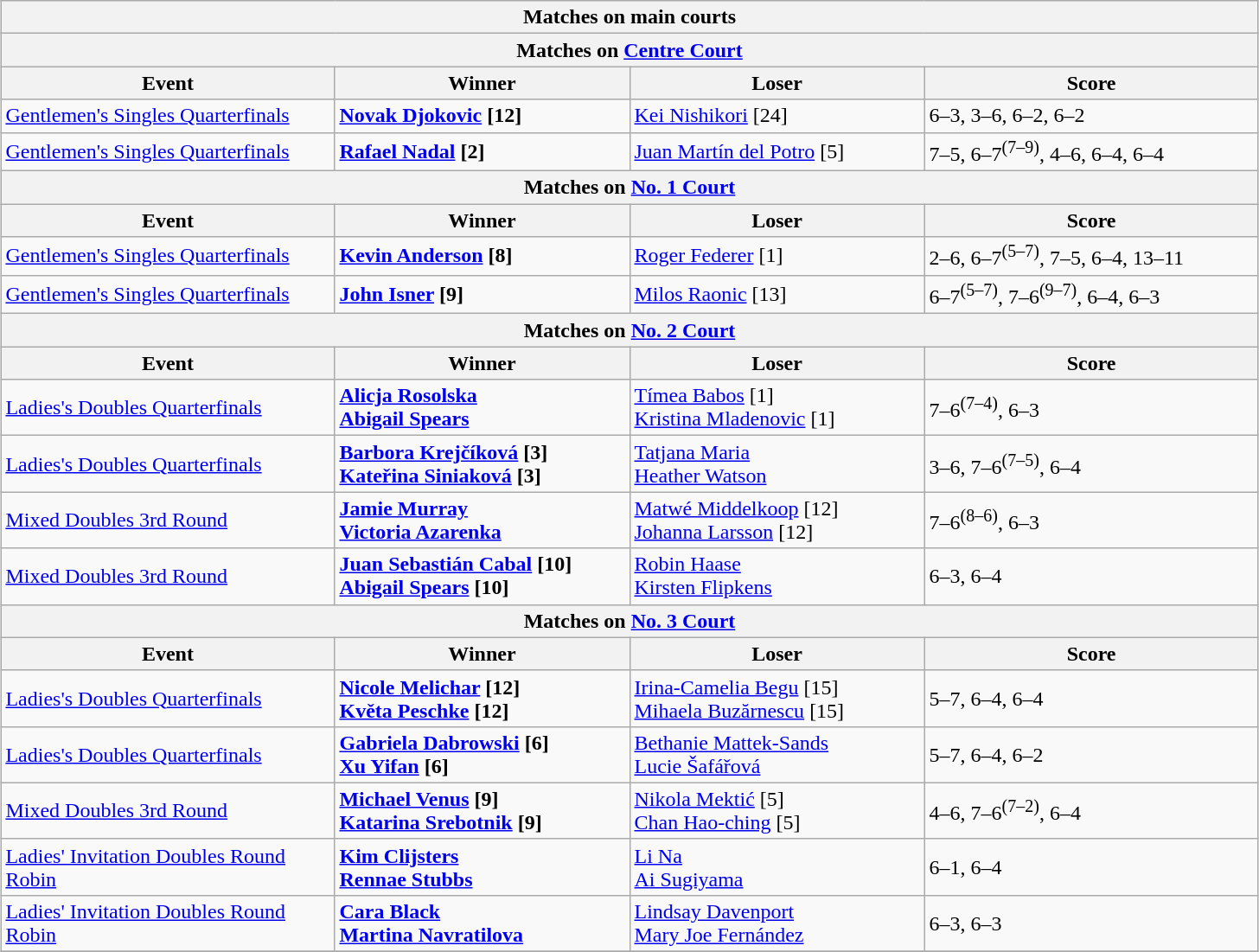<table class="wikitable collapsible uncollapsed" style="margin:auto;">
<tr>
<th colspan="4" style="white-space:nowrap;">Matches on main courts</th>
</tr>
<tr>
<th colspan="4">Matches on <a href='#'>Centre Court</a></th>
</tr>
<tr>
<th width=250>Event</th>
<th width=220>Winner</th>
<th width=220>Loser</th>
<th width=250>Score</th>
</tr>
<tr>
<td><a href='#'>Gentlemen's Singles Quarterfinals</a></td>
<td> <strong><a href='#'>Novak Djokovic</a> [12]</strong></td>
<td> <a href='#'>Kei Nishikori</a> [24]</td>
<td>6–3, 3–6, 6–2, 6–2</td>
</tr>
<tr>
<td><a href='#'>Gentlemen's Singles Quarterfinals</a></td>
<td> <strong><a href='#'>Rafael Nadal</a> [2]</strong></td>
<td> <a href='#'>Juan Martín del Potro</a> [5]</td>
<td>7–5, 6–7<sup>(7–9)</sup>, 4–6, 6–4, 6–4</td>
</tr>
<tr>
<th colspan="4">Matches on <a href='#'>No. 1 Court</a></th>
</tr>
<tr>
<th width=220>Event</th>
<th width=220>Winner</th>
<th width=220>Loser</th>
<th width=250>Score</th>
</tr>
<tr>
<td><a href='#'>Gentlemen's Singles Quarterfinals</a></td>
<td> <strong><a href='#'>Kevin Anderson</a> [8]</strong></td>
<td> <a href='#'>Roger Federer</a> [1]</td>
<td>2–6, 6–7<sup>(5–7)</sup>, 7–5, 6–4, 13–11</td>
</tr>
<tr>
<td><a href='#'>Gentlemen's Singles Quarterfinals</a></td>
<td> <strong><a href='#'>John Isner</a> [9]</strong></td>
<td> <a href='#'>Milos Raonic</a> [13]</td>
<td>6–7<sup>(5–7)</sup>, 7–6<sup>(9–7)</sup>, 6–4, 6–3</td>
</tr>
<tr>
<th colspan="4">Matches on <a href='#'>No. 2 Court</a></th>
</tr>
<tr>
<th width=250>Event</th>
<th width=220>Winner</th>
<th width=220>Loser</th>
<th width=220>Score</th>
</tr>
<tr>
<td><a href='#'>Ladies's Doubles Quarterfinals</a></td>
<td><strong> <a href='#'>Alicja Rosolska</a> <br>  <a href='#'>Abigail Spears</a></strong></td>
<td> <a href='#'>Tímea Babos</a> [1] <br>  <a href='#'>Kristina Mladenovic</a> [1]</td>
<td>7–6<sup>(7–4)</sup>, 6–3</td>
</tr>
<tr>
<td><a href='#'>Ladies's Doubles Quarterfinals</a></td>
<td><strong> <a href='#'>Barbora Krejčíková</a> [3] <br>  <a href='#'>Kateřina Siniaková</a> [3]</strong></td>
<td> <a href='#'>Tatjana Maria</a> <br>  <a href='#'>Heather Watson</a></td>
<td>3–6, 7–6<sup>(7–5)</sup>, 6–4</td>
</tr>
<tr>
<td><a href='#'>Mixed Doubles 3rd Round</a></td>
<td><strong> <a href='#'>Jamie Murray</a> <br>  <a href='#'>Victoria Azarenka</a></strong></td>
<td> <a href='#'>Matwé Middelkoop</a> [12] <br>  <a href='#'>Johanna Larsson</a> [12]</td>
<td>7–6<sup>(8–6)</sup>, 6–3</td>
</tr>
<tr>
<td><a href='#'>Mixed Doubles 3rd Round</a></td>
<td><strong> <a href='#'>Juan Sebastián Cabal</a> [10] <br>  <a href='#'>Abigail Spears</a> [10]</strong></td>
<td> <a href='#'>Robin Haase</a> <br>  <a href='#'>Kirsten Flipkens</a></td>
<td>6–3, 6–4</td>
</tr>
<tr>
<th colspan="4">Matches on <a href='#'>No. 3 Court</a></th>
</tr>
<tr>
<th width=250>Event</th>
<th width=220>Winner</th>
<th width=220>Loser</th>
<th width=220>Score</th>
</tr>
<tr>
<td><a href='#'>Ladies's Doubles Quarterfinals</a></td>
<td><strong> <a href='#'>Nicole Melichar</a> [12] <br>  <a href='#'>Květa Peschke</a> [12]</strong></td>
<td> <a href='#'>Irina-Camelia Begu</a> [15] <br>  <a href='#'>Mihaela Buzărnescu</a> [15]</td>
<td>5–7, 6–4, 6–4</td>
</tr>
<tr>
<td><a href='#'>Ladies's Doubles Quarterfinals</a></td>
<td><strong> <a href='#'>Gabriela Dabrowski</a> [6] <br>  <a href='#'>Xu Yifan</a> [6]</strong></td>
<td> <a href='#'>Bethanie Mattek-Sands</a> <br>  <a href='#'>Lucie Šafářová</a></td>
<td>5–7, 6–4, 6–2</td>
</tr>
<tr>
<td><a href='#'>Mixed Doubles 3rd Round</a></td>
<td><strong> <a href='#'>Michael Venus</a> [9] <br>  <a href='#'>Katarina Srebotnik</a> [9]</strong></td>
<td> <a href='#'>Nikola Mektić</a> [5] <br>  <a href='#'>Chan Hao-ching</a> [5]</td>
<td>4–6, 7–6<sup>(7–2)</sup>, 6–4</td>
</tr>
<tr>
<td><a href='#'>Ladies' Invitation Doubles Round Robin</a></td>
<td><strong> <a href='#'>Kim Clijsters</a> <br>  <a href='#'>Rennae Stubbs</a></strong></td>
<td> <a href='#'>Li Na</a> <br>  <a href='#'>Ai Sugiyama</a></td>
<td>6–1, 6–4</td>
</tr>
<tr>
<td><a href='#'>Ladies' Invitation Doubles Round Robin</a></td>
<td><strong> <a href='#'>Cara Black</a> <br>  <a href='#'>Martina Navratilova</a></strong></td>
<td> <a href='#'>Lindsay Davenport</a> <br>  <a href='#'>Mary Joe Fernández</a></td>
<td>6–3, 6–3</td>
</tr>
<tr>
</tr>
</table>
